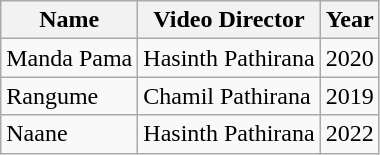<table class="wikitable">
<tr>
<th>Name</th>
<th>Video Director</th>
<th>Year</th>
</tr>
<tr>
<td>Manda Pama</td>
<td>Hasinth Pathirana</td>
<td>2020</td>
</tr>
<tr>
<td>Rangume</td>
<td>Chamil Pathirana</td>
<td>2019</td>
</tr>
<tr>
<td>Naane</td>
<td>Hasinth Pathirana</td>
<td>2022</td>
</tr>
</table>
